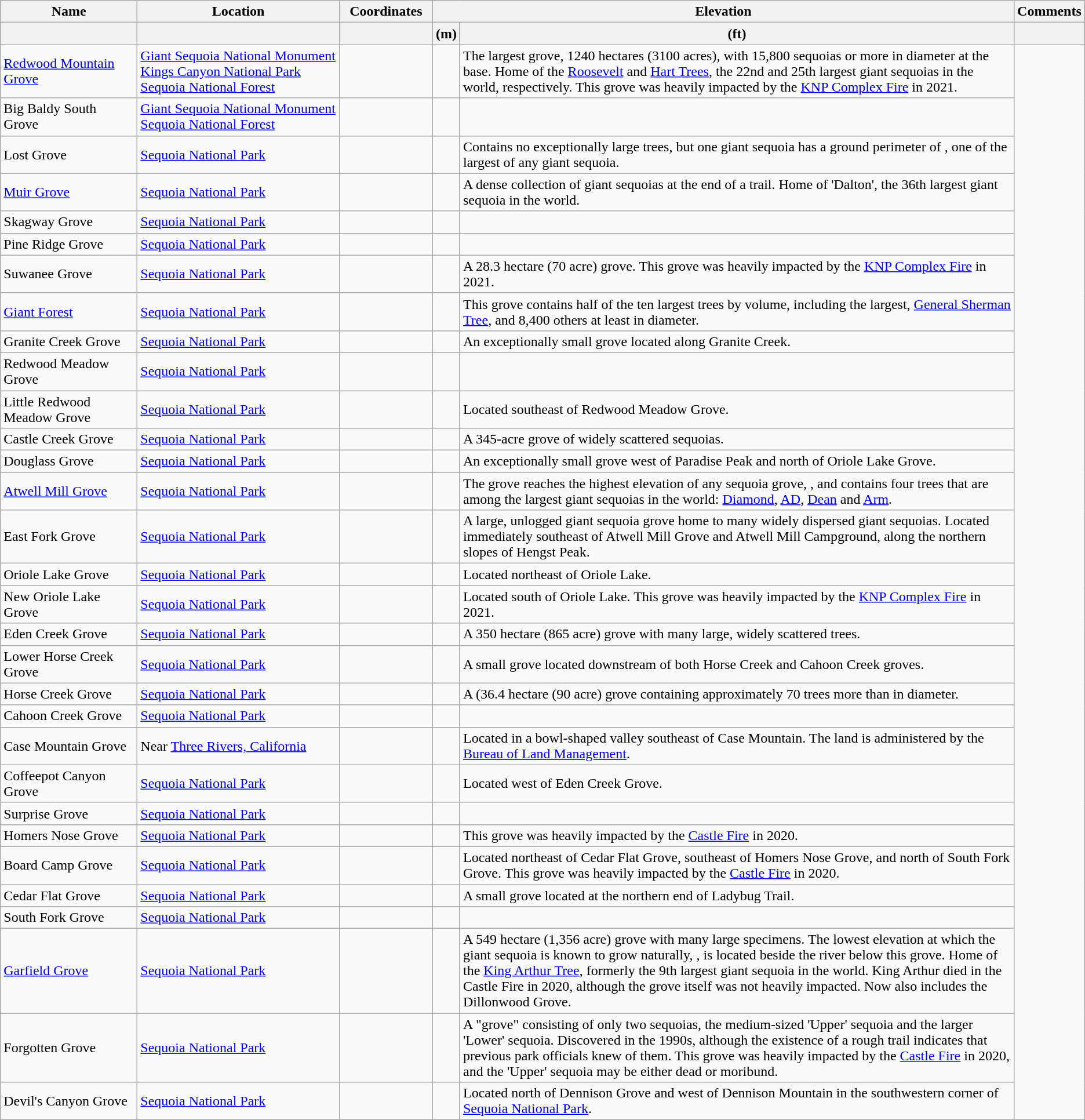<table class="wikitable">
<tr>
<th width=150>Name</th>
<th width=225>Location</th>
<th width=100>Coordinates</th>
<th colspan=2>Elevation</th>
<th>Comments</th>
</tr>
<tr>
<th></th>
<th></th>
<th></th>
<th>(m)</th>
<th>(ft)</th>
<th></th>
</tr>
<tr>
<td><a href='#'>Redwood Mountain Grove</a></td>
<td><a href='#'>Giant Sequoia National Monument</a><br><a href='#'>Kings Canyon National Park</a><br><a href='#'>Sequoia National Forest</a></td>
<td></td>
<td></td>
<td>The largest grove, 1240 hectares (3100 acres), with 15,800 sequoias  or more in diameter at the base. Home of the <a href='#'>Roosevelt</a> and <a href='#'>Hart Trees</a>, the 22nd and 25th largest giant sequoias in the world, respectively. This grove was heavily impacted by the <a href='#'>KNP Complex Fire</a> in 2021.</td>
</tr>
<tr>
<td>Big Baldy South Grove</td>
<td><a href='#'>Giant Sequoia National Monument</a><br><a href='#'>Sequoia National Forest</a></td>
<td></td>
<td></td>
<td></td>
</tr>
<tr>
<td>Lost Grove</td>
<td><a href='#'>Sequoia National Park</a></td>
<td></td>
<td></td>
<td>Contains no exceptionally large trees, but one giant sequoia has a ground perimeter of , one of the largest of any giant sequoia.</td>
</tr>
<tr>
<td><a href='#'>Muir Grove</a></td>
<td><a href='#'>Sequoia National Park</a></td>
<td></td>
<td></td>
<td>A dense collection of giant sequoias at the end of a  trail. Home of 'Dalton', the 36th largest giant sequoia in the world.</td>
</tr>
<tr>
<td>Skagway Grove</td>
<td><a href='#'>Sequoia National Park</a></td>
<td></td>
<td></td>
<td></td>
</tr>
<tr>
<td>Pine Ridge Grove</td>
<td><a href='#'>Sequoia National Park</a></td>
<td></td>
<td></td>
<td></td>
</tr>
<tr>
<td>Suwanee Grove</td>
<td><a href='#'>Sequoia National Park</a></td>
<td></td>
<td></td>
<td>A 28.3 hectare (70 acre) grove. This grove was heavily impacted by the <a href='#'>KNP Complex Fire</a> in 2021.</td>
</tr>
<tr>
<td><a href='#'>Giant Forest</a></td>
<td><a href='#'>Sequoia National Park</a></td>
<td></td>
<td></td>
<td>This grove contains half of the ten largest trees by volume, including the largest, <a href='#'>General Sherman Tree</a>, and 8,400 others at least  in diameter.</td>
</tr>
<tr>
<td>Granite Creek Grove</td>
<td><a href='#'>Sequoia National Park</a></td>
<td></td>
<td></td>
<td>An exceptionally small grove located along Granite Creek.</td>
</tr>
<tr>
<td>Redwood Meadow Grove</td>
<td><a href='#'>Sequoia National Park</a></td>
<td></td>
<td></td>
<td></td>
</tr>
<tr>
<td>Little Redwood Meadow Grove</td>
<td><a href='#'>Sequoia National Park</a></td>
<td></td>
<td></td>
<td>Located southeast of Redwood Meadow Grove.</td>
</tr>
<tr>
<td>Castle Creek Grove</td>
<td><a href='#'>Sequoia National Park</a></td>
<td></td>
<td></td>
<td>A 345-acre grove of widely scattered sequoias.</td>
</tr>
<tr>
<td>Douglass Grove</td>
<td><a href='#'>Sequoia National Park</a></td>
<td></td>
<td></td>
<td>An exceptionally small grove west of Paradise Peak and north of Oriole Lake Grove.</td>
</tr>
<tr>
<td><a href='#'>Atwell Mill Grove</a></td>
<td><a href='#'>Sequoia National Park</a></td>
<td></td>
<td></td>
<td>The grove reaches the highest elevation of any sequoia grove, , and contains four trees that are among the largest giant sequoias in the world: <a href='#'>Diamond</a>, <a href='#'>AD</a>, <a href='#'>Dean</a> and <a href='#'>Arm</a>.</td>
</tr>
<tr>
<td>East Fork Grove</td>
<td><a href='#'>Sequoia National Park</a></td>
<td></td>
<td></td>
<td>A large, unlogged giant sequoia grove home to many widely dispersed giant sequoias. Located immediately southeast of Atwell Mill Grove and Atwell Mill Campground, along the northern slopes of Hengst Peak.</td>
</tr>
<tr>
<td>Oriole Lake Grove</td>
<td><a href='#'>Sequoia National Park</a></td>
<td></td>
<td></td>
<td>Located northeast of Oriole Lake.</td>
</tr>
<tr>
<td>New Oriole Lake Grove</td>
<td><a href='#'>Sequoia National Park</a></td>
<td></td>
<td></td>
<td>Located south of Oriole Lake. This grove was heavily impacted by the <a href='#'>KNP Complex Fire</a> in 2021.</td>
</tr>
<tr>
<td>Eden Creek Grove</td>
<td><a href='#'>Sequoia National Park</a></td>
<td></td>
<td></td>
<td>A 350 hectare (865 acre) grove with many large, widely scattered trees.</td>
</tr>
<tr>
<td>Lower Horse Creek Grove</td>
<td><a href='#'>Sequoia National Park</a></td>
<td></td>
<td></td>
<td>A small grove located downstream of both Horse Creek and Cahoon Creek groves.</td>
</tr>
<tr>
<td>Horse Creek Grove</td>
<td><a href='#'>Sequoia National Park</a></td>
<td></td>
<td></td>
<td>A (36.4 hectare (90 acre) grove containing approximately 70 trees more than  in diameter.</td>
</tr>
<tr>
<td>Cahoon Creek Grove</td>
<td><a href='#'>Sequoia National Park</a></td>
<td></td>
<td></td>
<td></td>
</tr>
<tr>
<td>Case Mountain Grove</td>
<td>Near <a href='#'>Three Rivers, California</a></td>
<td></td>
<td></td>
<td>Located in a bowl-shaped valley southeast of Case Mountain. The land is administered by the <a href='#'>Bureau of Land Management</a>.</td>
</tr>
<tr>
<td>Coffeepot Canyon Grove</td>
<td><a href='#'>Sequoia National Park</a></td>
<td></td>
<td></td>
<td>Located west of Eden Creek Grove.</td>
</tr>
<tr>
<td>Surprise Grove</td>
<td><a href='#'>Sequoia National Park</a></td>
<td></td>
<td></td>
<td></td>
</tr>
<tr>
<td>Homers Nose Grove</td>
<td><a href='#'>Sequoia National Park</a></td>
<td></td>
<td></td>
<td>This grove was heavily impacted by the <a href='#'>Castle Fire</a> in 2020.</td>
</tr>
<tr>
<td>Board Camp Grove</td>
<td><a href='#'>Sequoia National Park</a></td>
<td></td>
<td></td>
<td>Located northeast of Cedar Flat Grove, southeast of Homers Nose Grove, and north of South Fork Grove. This grove was heavily impacted by the <a href='#'>Castle Fire</a> in 2020.</td>
</tr>
<tr>
<td>Cedar Flat Grove</td>
<td><a href='#'>Sequoia National Park</a></td>
<td></td>
<td></td>
<td>A small grove located at the northern end of Ladybug Trail.</td>
</tr>
<tr>
<td>South Fork Grove</td>
<td><a href='#'>Sequoia National Park</a></td>
<td></td>
<td></td>
<td></td>
</tr>
<tr>
<td><a href='#'>Garfield Grove</a></td>
<td><a href='#'>Sequoia National Park</a></td>
<td></td>
<td></td>
<td>A 549 hectare (1,356 acre) grove with many large specimens. The lowest elevation at which the giant sequoia is known to grow naturally, , is located beside the river below this grove. Home of the <a href='#'>King Arthur Tree</a>, formerly the 9th largest giant sequoia in the world. King Arthur died in the Castle Fire in 2020, although the grove itself was not heavily impacted. Now also includes the Dillonwood Grove.</td>
</tr>
<tr>
<td>Forgotten Grove</td>
<td><a href='#'>Sequoia National Park</a></td>
<td></td>
<td></td>
<td>A "grove" consisting of only two sequoias, the medium-sized 'Upper' sequoia and the larger 'Lower' sequoia. Discovered in the 1990s, although the existence of a rough trail indicates that previous park officials knew of them. This grove was heavily impacted by the <a href='#'>Castle Fire</a> in 2020, and the 'Upper' sequoia may be either dead or moribund.</td>
</tr>
<tr>
<td>Devil's Canyon Grove</td>
<td><a href='#'>Sequoia National Park</a></td>
<td></td>
<td></td>
<td>Located north of Dennison Grove and west of Dennison Mountain in the southwestern corner of <a href='#'>Sequoia National Park</a>.</td>
</tr>
</table>
